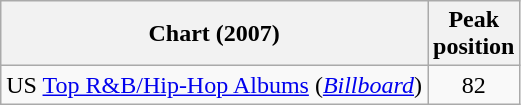<table class="wikitable sortable">
<tr>
<th>Chart (2007)</th>
<th>Peak<br>position</th>
</tr>
<tr>
<td>US <a href='#'>Top R&B/Hip-Hop Albums</a> (<em><a href='#'>Billboard</a></em>)</td>
<td style="text-align:center;">82</td>
</tr>
</table>
